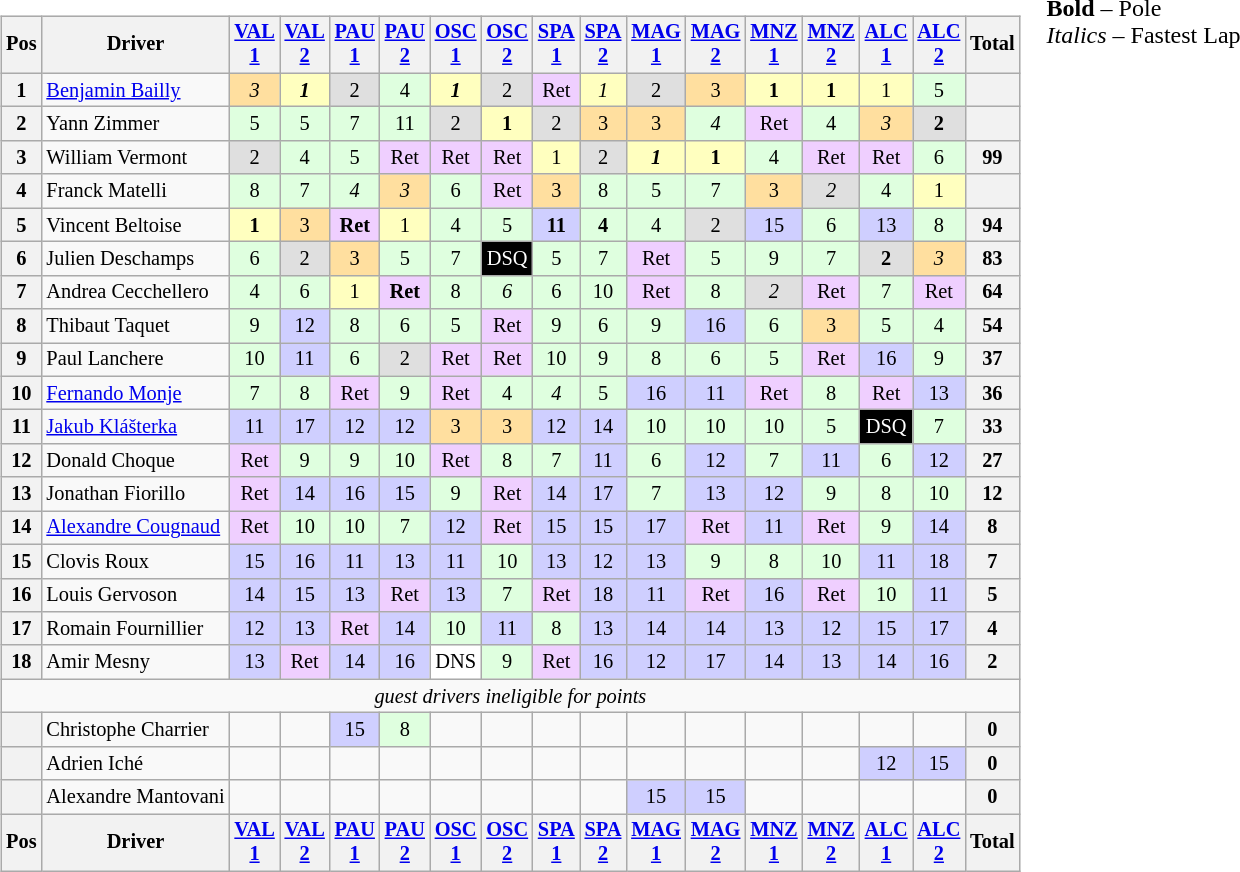<table>
<tr>
<td><br><table class="wikitable" style="font-size:85%; text-align:center">
<tr style="background:#f9f9f9" valign="top">
<th valign=middle>Pos</th>
<th valign=middle>Driver</th>
<th><a href='#'>VAL<br>1</a><br></th>
<th><a href='#'>VAL<br>2</a><br></th>
<th><a href='#'>PAU<br>1</a><br></th>
<th><a href='#'>PAU<br>2</a><br></th>
<th><a href='#'>OSC<br>1</a><br></th>
<th><a href='#'>OSC<br>2</a><br></th>
<th><a href='#'>SPA<br>1</a><br></th>
<th><a href='#'>SPA<br>2</a><br></th>
<th><a href='#'>MAG<br>1</a><br></th>
<th><a href='#'>MAG<br>2</a><br></th>
<th><a href='#'>MNZ<br>1</a><br></th>
<th><a href='#'>MNZ<br>2</a><br></th>
<th><a href='#'>ALC<br>1</a><br></th>
<th><a href='#'>ALC<br>2</a><br></th>
<th valign=middle>Total</th>
</tr>
<tr>
<th>1</th>
<td align=left> <a href='#'>Benjamin Bailly</a></td>
<td style="background:#FFDF9F;"><em>3</em></td>
<td style="background:#FFFFBF;"><strong><em>1</em></strong></td>
<td style="background:#DFDFDF;">2</td>
<td style="background:#DFFFDF;">4</td>
<td style="background:#FFFFBF;"><strong><em>1</em></strong></td>
<td style="background:#DFDFDF;">2</td>
<td style="background:#EFCFFF;">Ret</td>
<td style="background:#FFFFBF;"><em>1</em></td>
<td style="background:#DFDFDF;">2</td>
<td style="background:#FFDF9F;">3</td>
<td style="background:#FFFFBF;"><strong>1</strong></td>
<td style="background:#FFFFBF;"><strong>1</strong></td>
<td style="background:#FFFFBF;">1</td>
<td style="background:#DFFFDF;">5</td>
<th></th>
</tr>
<tr>
<th>2</th>
<td align=left> Yann Zimmer</td>
<td style="background:#DFFFDF;">5</td>
<td style="background:#DFFFDF;">5</td>
<td style="background:#DFFFDF;">7</td>
<td style="background:#DFFFDF;">11</td>
<td style="background:#DFDFDF;">2</td>
<td style="background:#FFFFBF;"><strong>1</strong></td>
<td style="background:#DFDFDF;">2</td>
<td style="background:#FFDF9F;">3</td>
<td style="background:#FFDF9F;">3</td>
<td style="background:#DFFFDF;"><em>4</em></td>
<td style="background:#EFCFFF;">Ret</td>
<td style="background:#DFFFDF;">4</td>
<td style="background:#FFDF9F;"><em>3</em></td>
<td style="background:#DFDFDF;"><strong>2</strong></td>
<th></th>
</tr>
<tr>
<th>3</th>
<td align=left> William Vermont</td>
<td style="background:#DFDFDF;">2</td>
<td style="background:#DFFFDF;">4</td>
<td style="background:#DFFFDF;">5</td>
<td style="background:#EFCFFF;">Ret</td>
<td style="background:#EFCFFF;">Ret</td>
<td style="background:#EFCFFF;">Ret</td>
<td style="background:#FFFFBF;">1</td>
<td style="background:#DFDFDF;">2</td>
<td style="background:#FFFFBF;"><strong><em>1</em></strong></td>
<td style="background:#FFFFBF;"><strong>1</strong></td>
<td style="background:#DFFFDF;">4</td>
<td style="background:#EFCFFF;">Ret</td>
<td style="background:#EFCFFF;">Ret</td>
<td style="background:#DFFFDF;">6</td>
<th>99</th>
</tr>
<tr>
<th>4</th>
<td align=left> Franck Matelli</td>
<td style="background:#DFFFDF;">8</td>
<td style="background:#DFFFDF;">7</td>
<td style="background:#DFFFDF;"><em>4</em></td>
<td style="background:#FFDF9F;"><em>3</em></td>
<td style="background:#DFFFDF;">6</td>
<td style="background:#EFCFFF;">Ret</td>
<td style="background:#FFDF9F;">3</td>
<td style="background:#DFFFDF;">8</td>
<td style="background:#DFFFDF;">5</td>
<td style="background:#DFFFDF;">7</td>
<td style="background:#FFDF9F;">3</td>
<td style="background:#DFDFDF;"><em>2</em></td>
<td style="background:#DFFFDF;">4</td>
<td style="background:#FFFFBF;">1</td>
<th></th>
</tr>
<tr>
<th>5</th>
<td align=left> Vincent Beltoise</td>
<td style="background:#FFFFBF;"><strong>1</strong></td>
<td style="background:#FFDF9F;">3</td>
<td style="background:#EFCFFF;"><strong>Ret</strong></td>
<td style="background:#FFFFBF;">1</td>
<td style="background:#DFFFDF;">4</td>
<td style="background:#DFFFDF;">5</td>
<td style="background:#CFCFFF;"><strong>11</strong></td>
<td style="background:#DFFFDF;"><strong>4</strong></td>
<td style="background:#DFFFDF;">4</td>
<td style="background:#DFDFDF;">2</td>
<td style="background:#CFCFFF;">15</td>
<td style="background:#DFFFDF;">6</td>
<td style="background:#CFCFFF;">13</td>
<td style="background:#DFFFDF;">8</td>
<th>94</th>
</tr>
<tr>
<th>6</th>
<td align=left> Julien Deschamps</td>
<td style="background:#DFFFDF;">6</td>
<td style="background:#DFDFDF;">2</td>
<td style="background:#FFDF9F;">3</td>
<td style="background:#DFFFDF;">5</td>
<td style="background:#DFFFDF;">7</td>
<td style="background:black; color:white;">DSQ</td>
<td style="background:#DFFFDF;">5</td>
<td style="background:#DFFFDF;">7</td>
<td style="background:#EFCFFF;">Ret</td>
<td style="background:#DFFFDF;">5</td>
<td style="background:#DFFFDF;">9</td>
<td style="background:#DFFFDF;">7</td>
<td style="background:#DFDFDF;"><strong>2</strong></td>
<td style="background:#FFDF9F;"><em>3</em></td>
<th>83</th>
</tr>
<tr>
<th>7</th>
<td align=left> Andrea Cecchellero</td>
<td style="background:#DFFFDF;">4</td>
<td style="background:#DFFFDF;">6</td>
<td style="background:#FFFFBF;">1</td>
<td style="background:#EFCFFF;"><strong>Ret</strong></td>
<td style="background:#DFFFDF;">8</td>
<td style="background:#DFFFDF;"><em>6</em></td>
<td style="background:#DFFFDF;">6</td>
<td style="background:#DFFFDF;">10</td>
<td style="background:#EFCFFF;">Ret</td>
<td style="background:#DFFFDF;">8</td>
<td style="background:#DFDFDF;"><em>2</em></td>
<td style="background:#EFCFFF;">Ret</td>
<td style="background:#DFFFDF;">7</td>
<td style="background:#EFCFFF;">Ret</td>
<th>64</th>
</tr>
<tr>
<th>8</th>
<td align=left> Thibaut Taquet</td>
<td style="background:#DFFFDF;">9</td>
<td style="background:#CFCFFF;">12</td>
<td style="background:#DFFFDF;">8</td>
<td style="background:#DFFFDF;">6</td>
<td style="background:#DFFFDF;">5</td>
<td style="background:#EFCFFF;">Ret</td>
<td style="background:#DFFFDF;">9</td>
<td style="background:#DFFFDF;">6</td>
<td style="background:#DFFFDF;">9</td>
<td style="background:#CFCFFF;">16</td>
<td style="background:#DFFFDF;">6</td>
<td style="background:#FFDF9F;">3</td>
<td style="background:#DFFFDF;">5</td>
<td style="background:#DFFFDF;">4</td>
<th>54</th>
</tr>
<tr>
<th>9</th>
<td align=left> Paul Lanchere</td>
<td style="background:#DFFFDF;">10</td>
<td style="background:#CFCFFF;">11</td>
<td style="background:#DFFFDF;">6</td>
<td style="background:#DFDFDF;">2</td>
<td style="background:#EFCFFF;">Ret</td>
<td style="background:#EFCFFF;">Ret</td>
<td style="background:#DFFFDF;">10</td>
<td style="background:#DFFFDF;">9</td>
<td style="background:#DFFFDF;">8</td>
<td style="background:#DFFFDF;">6</td>
<td style="background:#DFFFDF;">5</td>
<td style="background:#EFCFFF;">Ret</td>
<td style="background:#CFCFFF;">16</td>
<td style="background:#DFFFDF;">9</td>
<th>37</th>
</tr>
<tr>
<th>10</th>
<td align=left> <a href='#'>Fernando Monje</a></td>
<td style="background:#DFFFDF;">7</td>
<td style="background:#DFFFDF;">8</td>
<td style="background:#EFCFFF;">Ret</td>
<td style="background:#DFFFDF;">9</td>
<td style="background:#EFCFFF;">Ret</td>
<td style="background:#DFFFDF;">4</td>
<td style="background:#DFFFDF;"><em>4</em></td>
<td style="background:#DFFFDF;">5</td>
<td style="background:#CFCFFF;">16</td>
<td style="background:#CFCFFF;">11</td>
<td style="background:#EFCFFF;">Ret</td>
<td style="background:#DFFFDF;">8</td>
<td style="background:#EFCFFF;">Ret</td>
<td style="background:#CFCFFF;">13</td>
<th>36</th>
</tr>
<tr>
<th>11</th>
<td align=left> <a href='#'>Jakub Klášterka</a></td>
<td style="background:#CFCFFF;">11</td>
<td style="background:#CFCFFF;">17</td>
<td style="background:#CFCFFF;">12</td>
<td style="background:#CFCFFF;">12</td>
<td style="background:#FFDF9F;">3</td>
<td style="background:#FFDF9F;">3</td>
<td style="background:#CFCFFF;">12</td>
<td style="background:#CFCFFF;">14</td>
<td style="background:#DFFFDF;">10</td>
<td style="background:#DFFFDF;">10</td>
<td style="background:#DFFFDF;">10</td>
<td style="background:#DFFFDF;">5</td>
<td style="background:black; color:white;">DSQ</td>
<td style="background:#DFFFDF;">7</td>
<th>33</th>
</tr>
<tr>
<th>12</th>
<td align=left> Donald Choque</td>
<td style="background:#EFCFFF;">Ret</td>
<td style="background:#DFFFDF;">9</td>
<td style="background:#DFFFDF;">9</td>
<td style="background:#DFFFDF;">10</td>
<td style="background:#EFCFFF;">Ret</td>
<td style="background:#DFFFDF;">8</td>
<td style="background:#DFFFDF;">7</td>
<td style="background:#CFCFFF;">11</td>
<td style="background:#DFFFDF;">6</td>
<td style="background:#CFCFFF;">12</td>
<td style="background:#DFFFDF;">7</td>
<td style="background:#CFCFFF;">11</td>
<td style="background:#DFFFDF;">6</td>
<td style="background:#CFCFFF;">12</td>
<th>27</th>
</tr>
<tr>
<th>13</th>
<td align=left> Jonathan Fiorillo</td>
<td style="background:#EFCFFF;">Ret</td>
<td style="background:#CFCFFF;">14</td>
<td style="background:#CFCFFF;">16</td>
<td style="background:#CFCFFF;">15</td>
<td style="background:#DFFFDF;">9</td>
<td style="background:#EFCFFF;">Ret</td>
<td style="background:#CFCFFF;">14</td>
<td style="background:#CFCFFF;">17</td>
<td style="background:#DFFFDF;">7</td>
<td style="background:#CFCFFF;">13</td>
<td style="background:#CFCFFF;">12</td>
<td style="background:#DFFFDF;">9</td>
<td style="background:#DFFFDF;">8</td>
<td style="background:#DFFFDF;">10</td>
<th>12</th>
</tr>
<tr>
<th>14</th>
<td align=left nowrap> <a href='#'>Alexandre Cougnaud</a></td>
<td style="background:#EFCFFF;">Ret</td>
<td style="background:#DFFFDF;">10</td>
<td style="background:#DFFFDF;">10</td>
<td style="background:#DFFFDF;">7</td>
<td style="background:#CFCFFF;">12</td>
<td style="background:#EFCFFF;">Ret</td>
<td style="background:#CFCFFF;">15</td>
<td style="background:#CFCFFF;">15</td>
<td style="background:#CFCFFF;">17</td>
<td style="background:#EFCFFF;">Ret</td>
<td style="background:#CFCFFF;">11</td>
<td style="background:#EFCFFF;">Ret</td>
<td style="background:#DFFFDF;">9</td>
<td style="background:#CFCFFF;">14</td>
<th>8</th>
</tr>
<tr>
<th>15</th>
<td align=left> Clovis Roux</td>
<td style="background:#CFCFFF;">15</td>
<td style="background:#CFCFFF;">16</td>
<td style="background:#CFCFFF;">11</td>
<td style="background:#CFCFFF;">13</td>
<td style="background:#CFCFFF;">11</td>
<td style="background:#DFFFDF;">10</td>
<td style="background:#CFCFFF;">13</td>
<td style="background:#CFCFFF;">12</td>
<td style="background:#CFCFFF;">13</td>
<td style="background:#DFFFDF;">9</td>
<td style="background:#DFFFDF;">8</td>
<td style="background:#DFFFDF;">10</td>
<td style="background:#CFCFFF;">11</td>
<td style="background:#CFCFFF;">18</td>
<th>7</th>
</tr>
<tr>
<th>16</th>
<td align=left> Louis Gervoson</td>
<td style="background:#CFCFFF;">14</td>
<td style="background:#CFCFFF;">15</td>
<td style="background:#CFCFFF;">13</td>
<td style="background:#EFCFFF;">Ret</td>
<td style="background:#CFCFFF;">13</td>
<td style="background:#DFFFDF;">7</td>
<td style="background:#EFCFFF;">Ret</td>
<td style="background:#CFCFFF;">18</td>
<td style="background:#CFCFFF;">11</td>
<td style="background:#EFCFFF;">Ret</td>
<td style="background:#CFCFFF;">16</td>
<td style="background:#EFCFFF;">Ret</td>
<td style="background:#DFFFDF;">10</td>
<td style="background:#CFCFFF;">11</td>
<th>5</th>
</tr>
<tr>
<th>17</th>
<td align=left> Romain Fournillier</td>
<td style="background:#CFCFFF;">12</td>
<td style="background:#CFCFFF;">13</td>
<td style="background:#EFCFFF;">Ret</td>
<td style="background:#CFCFFF;">14</td>
<td style="background:#DFFFDF;">10</td>
<td style="background:#CFCFFF;">11</td>
<td style="background:#DFFFDF;">8</td>
<td style="background:#CFCFFF;">13</td>
<td style="background:#CFCFFF;">14</td>
<td style="background:#CFCFFF;">14</td>
<td style="background:#CFCFFF;">13</td>
<td style="background:#CFCFFF;">12</td>
<td style="background:#CFCFFF;">15</td>
<td style="background:#CFCFFF;">17</td>
<th>4</th>
</tr>
<tr>
<th>18</th>
<td align=left> Amir Mesny</td>
<td style="background:#CFCFFF;">13</td>
<td style="background:#EFCFFF;">Ret</td>
<td style="background:#CFCFFF;">14</td>
<td style="background:#CFCFFF;">16</td>
<td style="background:#FFFFFF;">DNS</td>
<td style="background:#DFFFDF;">9</td>
<td style="background:#EFCFFF;">Ret</td>
<td style="background:#CFCFFF;">16</td>
<td style="background:#CFCFFF;">12</td>
<td style="background:#CFCFFF;">17</td>
<td style="background:#CFCFFF;">14</td>
<td style="background:#CFCFFF;">13</td>
<td style="background:#CFCFFF;">14</td>
<td style="background:#CFCFFF;">16</td>
<th>2</th>
</tr>
<tr>
<td colspan=17><em>guest drivers ineligible for points</em></td>
</tr>
<tr>
<th></th>
<td align=left> Christophe Charrier</td>
<td></td>
<td></td>
<td style="background:#CFCFFF;">15</td>
<td style="background:#DFFFDF;">8</td>
<td></td>
<td></td>
<td></td>
<td></td>
<td></td>
<td></td>
<td></td>
<td></td>
<td></td>
<td></td>
<th>0</th>
</tr>
<tr>
<th></th>
<td align=left> Adrien Iché</td>
<td></td>
<td></td>
<td></td>
<td></td>
<td></td>
<td></td>
<td></td>
<td></td>
<td></td>
<td></td>
<td></td>
<td></td>
<td style="background:#CFCFFF;">12</td>
<td style="background:#CFCFFF;">15</td>
<th>0</th>
</tr>
<tr>
<th></th>
<td align=left> Alexandre Mantovani</td>
<td></td>
<td></td>
<td></td>
<td></td>
<td></td>
<td></td>
<td></td>
<td></td>
<td style="background:#CFCFFF;">15</td>
<td style="background:#CFCFFF;">15</td>
<td></td>
<td></td>
<td></td>
<td></td>
<th>0</th>
</tr>
<tr style="background:#f9f9f9" valign="top">
<th valign=middle>Pos</th>
<th valign=middle>Driver</th>
<th><a href='#'>VAL<br>1</a><br></th>
<th><a href='#'>VAL<br>2</a><br></th>
<th><a href='#'>PAU<br>1</a><br></th>
<th><a href='#'>PAU<br>2</a><br></th>
<th><a href='#'>OSC<br>1</a><br></th>
<th><a href='#'>OSC<br>2</a><br></th>
<th><a href='#'>SPA<br>1</a><br></th>
<th><a href='#'>SPA<br>2</a><br></th>
<th><a href='#'>MAG<br>1</a><br></th>
<th><a href='#'>MAG<br>2</a><br></th>
<th><a href='#'>MNZ<br>1</a><br></th>
<th><a href='#'>MNZ<br>2</a><br></th>
<th><a href='#'>ALC<br>1</a><br></th>
<th><a href='#'>ALC<br>2</a><br></th>
<th valign=middle>Total</th>
</tr>
</table>
</td>
<td valign="top"><br>
<span><strong>Bold</strong> – Pole<br>
<em>Italics</em> – Fastest Lap</span></td>
</tr>
</table>
